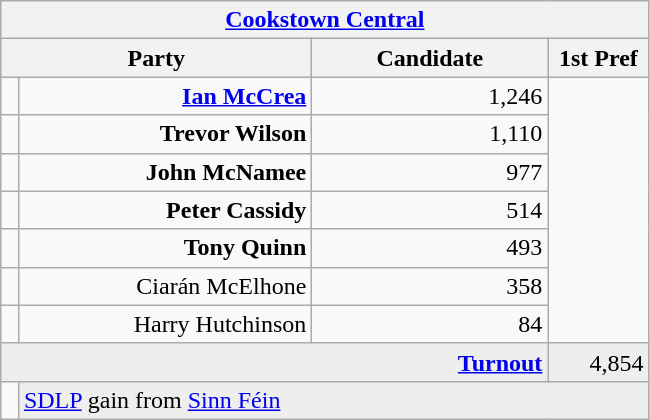<table class="wikitable">
<tr>
<th colspan="4" align="center"><a href='#'>Cookstown Central</a></th>
</tr>
<tr>
<th colspan="2" align="center" width=200>Party</th>
<th width=150>Candidate</th>
<th width=60>1st Pref</th>
</tr>
<tr>
<td></td>
<td align="right"><strong><a href='#'>Ian McCrea</a></strong></td>
<td align="right">1,246</td>
</tr>
<tr>
<td></td>
<td align="right"><strong>Trevor Wilson</strong></td>
<td align="right">1,110</td>
</tr>
<tr>
<td></td>
<td align="right"><strong>John McNamee</strong></td>
<td align="right">977</td>
</tr>
<tr>
<td></td>
<td align="right"><strong>Peter Cassidy</strong></td>
<td align="right">514</td>
</tr>
<tr>
<td></td>
<td align="right"><strong>Tony Quinn</strong></td>
<td align="right">493</td>
</tr>
<tr>
<td></td>
<td align="right">Ciarán McElhone</td>
<td align="right">358</td>
</tr>
<tr>
<td></td>
<td align="right">Harry Hutchinson</td>
<td align="right">84</td>
</tr>
<tr bgcolor="EEEEEE">
<td colspan=3 align="right"><strong><a href='#'>Turnout</a></strong></td>
<td align="right">4,854</td>
</tr>
<tr>
<td bgcolor=></td>
<td colspan=3 bgcolor="EEEEEE"><a href='#'>SDLP</a> gain from <a href='#'>Sinn Féin</a></td>
</tr>
</table>
